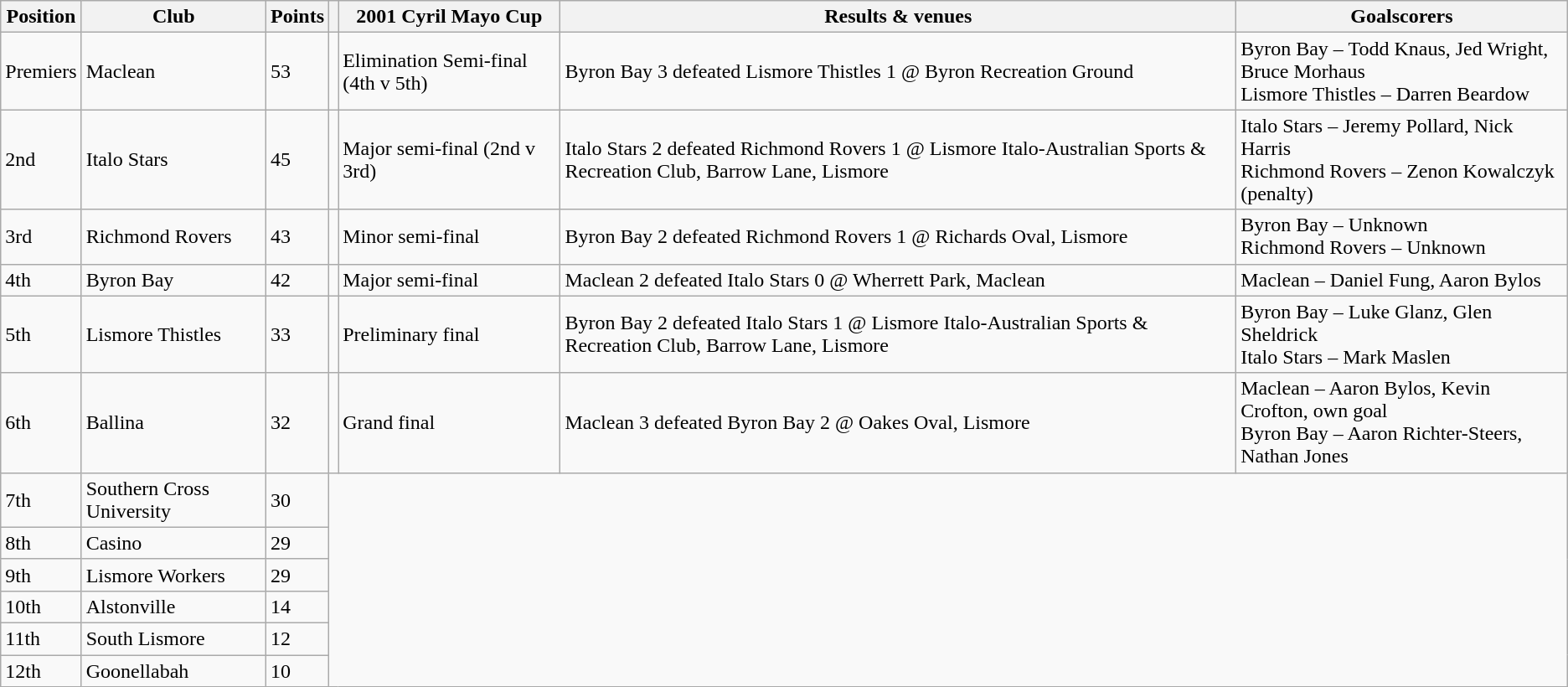<table class="wikitable">
<tr>
<th>Position</th>
<th>Club</th>
<th>Points</th>
<th></th>
<th>2001 Cyril Mayo Cup</th>
<th>Results & venues</th>
<th>Goalscorers</th>
</tr>
<tr>
<td>Premiers</td>
<td>Maclean</td>
<td>53</td>
<td></td>
<td>Elimination Semi-final (4th v 5th)</td>
<td>Byron Bay 3 defeated Lismore Thistles 1 @ Byron Recreation Ground</td>
<td>Byron Bay – Todd Knaus, Jed Wright, Bruce Morhaus<br>Lismore Thistles – Darren Beardow</td>
</tr>
<tr>
<td>2nd</td>
<td>Italo Stars</td>
<td>45</td>
<td></td>
<td>Major semi-final (2nd v 3rd)</td>
<td>Italo Stars 2 defeated Richmond Rovers 1 @ Lismore Italo-Australian Sports & Recreation Club, Barrow Lane, Lismore</td>
<td>Italo Stars – Jeremy Pollard, Nick Harris<br>Richmond Rovers – Zenon Kowalczyk (penalty)</td>
</tr>
<tr>
<td>3rd</td>
<td>Richmond Rovers</td>
<td>43</td>
<td></td>
<td>Minor semi-final</td>
<td>Byron Bay 2 defeated Richmond Rovers 1 @ Richards Oval, Lismore</td>
<td>Byron Bay – Unknown<br>Richmond Rovers – Unknown</td>
</tr>
<tr>
<td>4th</td>
<td>Byron Bay</td>
<td>42</td>
<td></td>
<td>Major semi-final</td>
<td>Maclean 2 defeated Italo Stars 0 @ Wherrett Park, Maclean</td>
<td>Maclean – Daniel Fung, Aaron Bylos</td>
</tr>
<tr>
<td>5th</td>
<td>Lismore Thistles</td>
<td>33</td>
<td></td>
<td>Preliminary final</td>
<td>Byron Bay 2 defeated Italo Stars 1 @ Lismore Italo-Australian Sports & Recreation Club, Barrow Lane, Lismore</td>
<td>Byron Bay – Luke Glanz, Glen Sheldrick<br>Italo Stars – Mark Maslen</td>
</tr>
<tr>
<td>6th</td>
<td>Ballina</td>
<td>32</td>
<td></td>
<td>Grand final</td>
<td>Maclean 3 defeated Byron Bay 2 @ Oakes Oval, Lismore</td>
<td>Maclean – Aaron Bylos, Kevin Crofton, own goal<br>Byron Bay – Aaron Richter-Steers, Nathan Jones</td>
</tr>
<tr>
<td>7th</td>
<td>Southern Cross University</td>
<td>30</td>
</tr>
<tr>
<td>8th</td>
<td>Casino</td>
<td>29</td>
</tr>
<tr>
<td>9th</td>
<td>Lismore Workers</td>
<td>29</td>
</tr>
<tr>
<td>10th</td>
<td>Alstonville</td>
<td>14</td>
</tr>
<tr>
<td>11th</td>
<td>South Lismore</td>
<td>12</td>
</tr>
<tr>
<td>12th</td>
<td>Goonellabah</td>
<td>10</td>
</tr>
</table>
